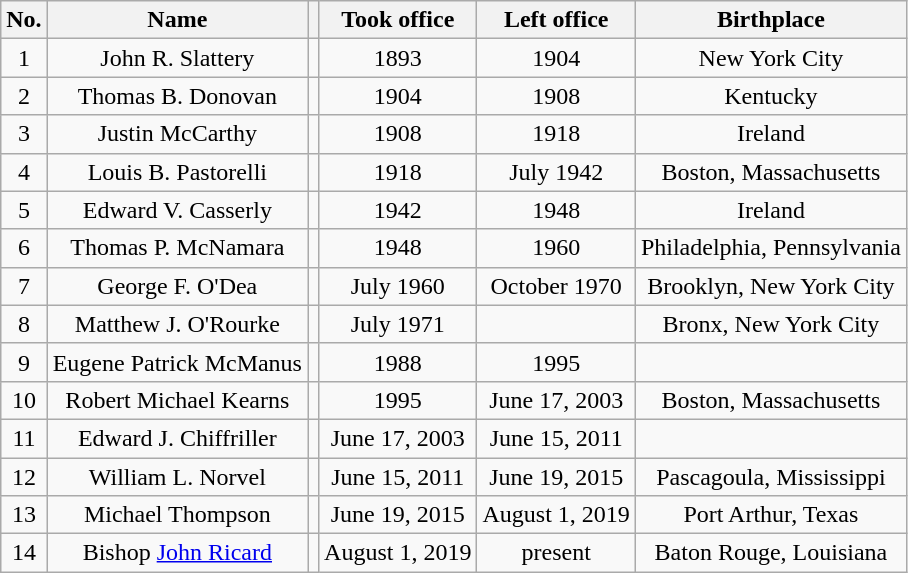<table class="wikitable sortable" style="text-align:center">
<tr>
<th>No.</th>
<th>Name</th>
<th></th>
<th>Took office</th>
<th>Left office</th>
<th>Birthplace</th>
</tr>
<tr>
<td>1</td>
<td>John R. Slattery</td>
<td></td>
<td>1893</td>
<td>1904</td>
<td>New York City</td>
</tr>
<tr>
<td>2</td>
<td>Thomas B. Donovan</td>
<td></td>
<td>1904</td>
<td>1908</td>
<td>Kentucky</td>
</tr>
<tr>
<td>3</td>
<td>Justin McCarthy</td>
<td></td>
<td>1908</td>
<td>1918</td>
<td>Ireland</td>
</tr>
<tr>
<td>4</td>
<td>Louis B. Pastorelli</td>
<td></td>
<td>1918</td>
<td>July 1942</td>
<td>Boston, Massachusetts</td>
</tr>
<tr>
<td>5</td>
<td>Edward V. Casserly</td>
<td></td>
<td>1942</td>
<td>1948</td>
<td>Ireland</td>
</tr>
<tr>
<td>6</td>
<td>Thomas P. McNamara</td>
<td></td>
<td>1948</td>
<td>1960</td>
<td>Philadelphia, Pennsylvania</td>
</tr>
<tr>
<td>7</td>
<td>George F. O'Dea</td>
<td></td>
<td>July 1960</td>
<td>October 1970</td>
<td>Brooklyn, New York City</td>
</tr>
<tr>
<td>8</td>
<td>Matthew J. O'Rourke</td>
<td></td>
<td>July 1971</td>
<td></td>
<td>Bronx, New York City</td>
</tr>
<tr>
<td>9</td>
<td>Eugene Patrick McManus</td>
<td></td>
<td>1988</td>
<td>1995</td>
<td></td>
</tr>
<tr>
<td>10</td>
<td>Robert Michael Kearns</td>
<td></td>
<td>1995</td>
<td>June 17, 2003</td>
<td>Boston, Massachusetts</td>
</tr>
<tr>
<td>11</td>
<td>Edward J. Chiffriller</td>
<td></td>
<td>June 17, 2003</td>
<td>June 15, 2011</td>
<td></td>
</tr>
<tr>
<td>12</td>
<td>William L. Norvel</td>
<td></td>
<td>June 15, 2011</td>
<td>June 19, 2015</td>
<td>Pascagoula, Mississippi</td>
</tr>
<tr>
<td>13</td>
<td>Michael Thompson</td>
<td></td>
<td>June 19, 2015</td>
<td>August 1, 2019</td>
<td>Port Arthur, Texas</td>
</tr>
<tr>
<td>14</td>
<td>Bishop <a href='#'>John Ricard</a></td>
<td></td>
<td>August 1, 2019</td>
<td>present</td>
<td>Baton Rouge, Louisiana</td>
</tr>
</table>
